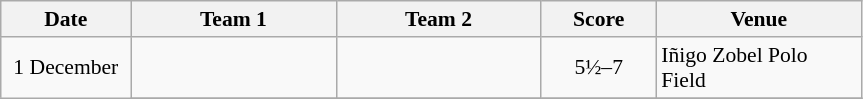<table class="wikitable" style="font-size: 90%;">
<tr>
<th width="80">Date</th>
<th width="130">Team 1</th>
<th width="130">Team 2</th>
<th width="70">Score</th>
<th width="130">Venue</th>
</tr>
<tr>
<td align="center" rowspan="2">1 December</td>
<td></td>
<td><strong></strong></td>
<td align=center>5½–7 <br> </td>
<td>Iñigo Zobel Polo Field</td>
</tr>
<tr>
</tr>
</table>
